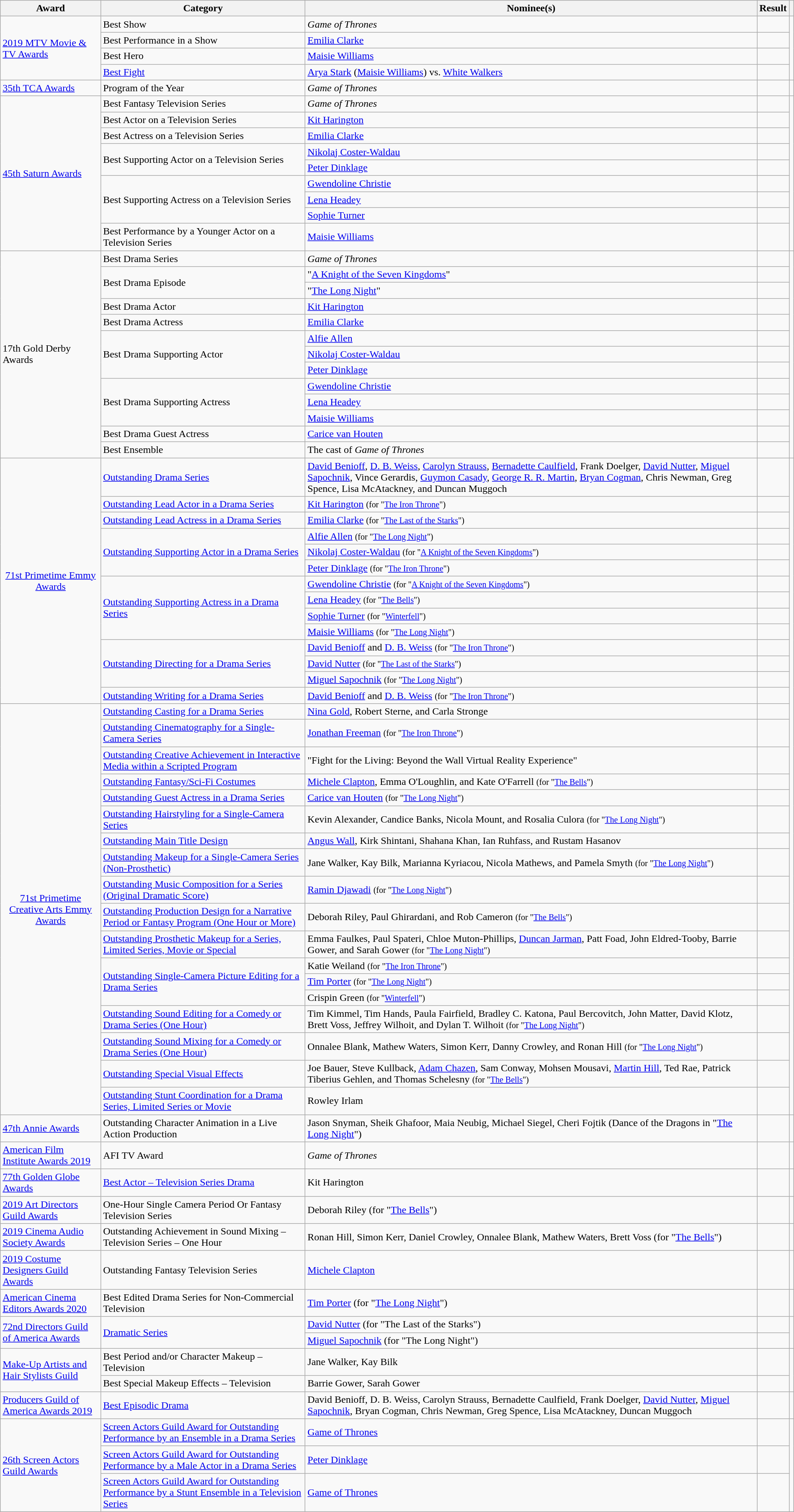<table class="wikitable sortable" style="width:100%">
<tr>
<th scope="col">Award</th>
<th scope="col">Category</th>
<th scope="col">Nominee(s)</th>
<th scope="col">Result</th>
<th scope="col" class="unsortable"></th>
</tr>
<tr>
<td rowspan="4"><a href='#'>2019 MTV Movie & TV Awards</a></td>
<td scope="row">Best Show</td>
<td scope="row"><em>Game of Thrones</em></td>
<td></td>
<td style="text-align:center;" rowspan="4"></td>
</tr>
<tr>
<td scope="row">Best Performance in a Show</td>
<td scope="row"><a href='#'>Emilia Clarke</a></td>
<td></td>
</tr>
<tr>
<td scope="row">Best Hero</td>
<td scope="row"><a href='#'>Maisie Williams</a></td>
<td></td>
</tr>
<tr>
<td scope="row"><a href='#'>Best Fight</a></td>
<td scope="row"><a href='#'>Arya Stark</a> (<a href='#'>Maisie Williams</a>) vs. <a href='#'>White Walkers</a></td>
<td></td>
</tr>
<tr>
<td rowspan="1"><a href='#'>35th TCA Awards</a></td>
<td scope="row">Program of the Year</td>
<td scope="row"><em>Game of Thrones</em></td>
<td></td>
<td style="text-align:center;"></td>
</tr>
<tr>
<td rowspan=9><a href='#'>45th Saturn Awards</a></td>
<td scope="row">Best Fantasy Television Series</td>
<td><em>Game of Thrones</em></td>
<td></td>
<td rowspan=9 style="text-align:center;"></td>
</tr>
<tr>
<td scope="row">Best Actor on a Television Series</td>
<td scope="row"><a href='#'>Kit Harington</a></td>
<td></td>
</tr>
<tr>
<td scope="row">Best Actress on a Television Series</td>
<td scope="row"><a href='#'>Emilia Clarke</a></td>
<td></td>
</tr>
<tr>
<td scope="row" rowspan=2>Best Supporting Actor on a Television Series</td>
<td scope="row"><a href='#'>Nikolaj Coster-Waldau</a></td>
<td></td>
</tr>
<tr>
<td scope="row"><a href='#'>Peter Dinklage</a></td>
<td></td>
</tr>
<tr>
<td scope="row" rowspan=3>Best Supporting Actress on a Television Series</td>
<td scope="row"><a href='#'>Gwendoline Christie</a></td>
<td></td>
</tr>
<tr>
<td scope="row"><a href='#'>Lena Headey</a></td>
<td></td>
</tr>
<tr>
<td scope="row"><a href='#'>Sophie Turner</a></td>
<td></td>
</tr>
<tr>
<td scope="row">Best Performance by a Younger Actor on a Television Series</td>
<td scope="row"><a href='#'>Maisie Williams</a></td>
<td></td>
</tr>
<tr>
<td rowspan="13">17th Gold Derby Awards</td>
<td scope="row">Best Drama Series</td>
<td scope="row"><em>Game of Thrones</em></td>
<td></td>
<td rowspan="13" style="text-align:center;"></td>
</tr>
<tr>
<td scope="row" rowspan="2">Best Drama Episode</td>
<td scope="row">"<a href='#'>A Knight of the Seven Kingdoms</a>"</td>
<td></td>
</tr>
<tr>
<td scope="row">"<a href='#'>The Long Night</a>"</td>
<td></td>
</tr>
<tr>
<td scope="row">Best Drama Actor</td>
<td scope="row"><a href='#'>Kit Harington</a></td>
<td></td>
</tr>
<tr>
<td scope="row">Best Drama Actress</td>
<td scope="row"><a href='#'>Emilia Clarke</a></td>
<td></td>
</tr>
<tr>
<td scope="row" rowspan="3">Best Drama Supporting Actor</td>
<td scope="row"><a href='#'>Alfie Allen</a></td>
<td></td>
</tr>
<tr>
<td scope="row"><a href='#'>Nikolaj Coster-Waldau</a></td>
<td></td>
</tr>
<tr>
<td scope="row"><a href='#'>Peter Dinklage</a></td>
<td></td>
</tr>
<tr>
<td scope="row" rowspan="3">Best Drama Supporting Actress</td>
<td scope="row"><a href='#'>Gwendoline Christie</a></td>
<td></td>
</tr>
<tr>
<td scope="row"><a href='#'>Lena Headey</a></td>
<td></td>
</tr>
<tr>
<td scope="row"><a href='#'>Maisie Williams</a></td>
<td></td>
</tr>
<tr>
<td scope="row">Best Drama Guest Actress</td>
<td><a href='#'>Carice van Houten</a></td>
<td></td>
</tr>
<tr>
<td scope="row">Best Ensemble</td>
<td>The cast of <em>Game of Thrones</em></td>
<td></td>
</tr>
<tr>
<td align="center" rowspan="14"><a href='#'>71st Primetime Emmy Awards</a></td>
<td><a href='#'>Outstanding Drama Series</a></td>
<td><a href='#'>David Benioff</a>, <a href='#'>D. B. Weiss</a>, <a href='#'>Carolyn Strauss</a>, <a href='#'>Bernadette Caulfield</a>, Frank Doelger, <a href='#'>David Nutter</a>, <a href='#'>Miguel Sapochnik</a>, Vince Gerardis, <a href='#'>Guymon Casady</a>, <a href='#'>George R. R. Martin</a>, <a href='#'>Bryan Cogman</a>, Chris Newman, Greg Spence, Lisa McAtackney, and Duncan Muggoch</td>
<td></td>
<td align="center" rowspan="32"></td>
</tr>
<tr>
<td><a href='#'>Outstanding Lead Actor in a Drama Series</a></td>
<td><a href='#'>Kit Harington</a> <small>(for "<a href='#'>The Iron Throne</a>")</small></td>
<td></td>
</tr>
<tr>
<td><a href='#'>Outstanding Lead Actress in a Drama Series</a></td>
<td><a href='#'>Emilia Clarke</a> <small>(for "<a href='#'>The Last of the Starks</a>")</small></td>
<td></td>
</tr>
<tr>
<td rowspan="3"><a href='#'>Outstanding Supporting Actor in a Drama Series</a></td>
<td><a href='#'>Alfie Allen</a> <small>(for "<a href='#'>The Long Night</a>")</small></td>
<td></td>
</tr>
<tr>
<td><a href='#'>Nikolaj Coster-Waldau</a> <small>(for "<a href='#'>A Knight of the Seven Kingdoms</a>")</small></td>
<td></td>
</tr>
<tr>
<td><a href='#'>Peter Dinklage</a> <small>(for "<a href='#'>The Iron Throne</a>")</small></td>
<td></td>
</tr>
<tr>
<td rowspan="4"><a href='#'>Outstanding Supporting Actress in a Drama Series</a></td>
<td><a href='#'>Gwendoline Christie</a> <small>(for "<a href='#'>A Knight of the Seven Kingdoms</a>")</small></td>
<td></td>
</tr>
<tr>
<td><a href='#'>Lena Headey</a> <small>(for "<a href='#'>The Bells</a>")</small></td>
<td></td>
</tr>
<tr>
<td><a href='#'>Sophie Turner</a>  <small>(for "<a href='#'>Winterfell</a>")</small></td>
<td></td>
</tr>
<tr>
<td><a href='#'>Maisie Williams</a> <small>(for "<a href='#'>The Long Night</a>")</small></td>
<td></td>
</tr>
<tr>
<td rowspan="3"><a href='#'>Outstanding Directing for a Drama Series</a></td>
<td><a href='#'>David Benioff</a> and <a href='#'>D. B. Weiss</a> <small>(for "<a href='#'>The Iron Throne</a>")</small></td>
<td></td>
</tr>
<tr>
<td><a href='#'>David Nutter</a> <small>(for "<a href='#'>The Last of the Starks</a>")</small></td>
<td></td>
</tr>
<tr>
<td><a href='#'>Miguel Sapochnik</a> <small>(for "<a href='#'>The Long Night</a>")</small></td>
<td></td>
</tr>
<tr>
<td><a href='#'>Outstanding Writing for a Drama Series</a></td>
<td><a href='#'>David Benioff</a> and <a href='#'>D. B. Weiss</a> <small>(for "<a href='#'>The Iron Throne</a>")</small></td>
<td></td>
</tr>
<tr>
<td align="center" rowspan="18"><a href='#'>71st Primetime Creative Arts Emmy Awards</a></td>
<td><a href='#'>Outstanding Casting for a Drama Series</a></td>
<td><a href='#'>Nina Gold</a>, Robert Sterne, and Carla Stronge</td>
<td></td>
</tr>
<tr>
<td><a href='#'>Outstanding Cinematography for a Single-Camera Series</a></td>
<td><a href='#'>Jonathan Freeman</a> <small>(for "<a href='#'>The Iron Throne</a>")</small></td>
<td></td>
</tr>
<tr>
<td><a href='#'>Outstanding Creative Achievement in Interactive Media within a Scripted Program</a></td>
<td>"Fight for the Living: Beyond the Wall Virtual Reality Experience"</td>
<td></td>
</tr>
<tr>
<td><a href='#'>Outstanding Fantasy/Sci-Fi Costumes</a></td>
<td><a href='#'>Michele Clapton</a>, Emma O'Loughlin, and Kate O'Farrell <small>(for "<a href='#'>The Bells</a>")</small></td>
<td></td>
</tr>
<tr>
<td><a href='#'>Outstanding Guest Actress in a Drama Series</a></td>
<td><a href='#'>Carice van Houten</a> <small>(for "<a href='#'>The Long Night</a>")</small></td>
<td></td>
</tr>
<tr>
<td><a href='#'>Outstanding Hairstyling for a Single-Camera Series</a></td>
<td>Kevin Alexander, Candice Banks, Nicola Mount, and Rosalia Culora <small>(for "<a href='#'>The Long Night</a>")</small></td>
<td></td>
</tr>
<tr>
<td><a href='#'>Outstanding Main Title Design</a></td>
<td><a href='#'>Angus Wall</a>, Kirk Shintani, Shahana Khan, Ian Ruhfass, and Rustam Hasanov</td>
<td></td>
</tr>
<tr>
<td><a href='#'>Outstanding Makeup for a Single-Camera Series (Non-Prosthetic)</a></td>
<td>Jane Walker, Kay Bilk, Marianna Kyriacou, Nicola Mathews, and Pamela Smyth <small>(for "<a href='#'>The Long Night</a>")</small></td>
<td></td>
</tr>
<tr>
<td><a href='#'>Outstanding Music Composition for a Series (Original Dramatic Score)</a></td>
<td><a href='#'>Ramin Djawadi</a> <small>(for "<a href='#'>The Long Night</a>")</small></td>
<td></td>
</tr>
<tr>
<td><a href='#'>Outstanding Production Design for a Narrative Period or Fantasy Program (One Hour or More)</a></td>
<td>Deborah Riley, Paul Ghirardani, and Rob Cameron <small>(for "<a href='#'>The Bells</a>")</small></td>
<td></td>
</tr>
<tr>
<td><a href='#'>Outstanding Prosthetic Makeup for a Series, Limited Series, Movie or Special</a></td>
<td>Emma Faulkes, Paul Spateri, Chloe Muton-Phillips, <a href='#'>Duncan Jarman</a>, Patt Foad, John Eldred-Tooby, Barrie Gower, and Sarah Gower <small>(for "<a href='#'>The Long Night</a>")</small></td>
<td></td>
</tr>
<tr>
<td rowspan="3"><a href='#'>Outstanding Single-Camera Picture Editing for a Drama Series</a></td>
<td>Katie Weiland <small>(for "<a href='#'>The Iron Throne</a>")</small></td>
<td></td>
</tr>
<tr>
<td><a href='#'>Tim Porter</a> <small>(for "<a href='#'>The Long Night</a>")</small></td>
<td></td>
</tr>
<tr>
<td>Crispin Green <small>(for "<a href='#'>Winterfell</a>")</small></td>
<td></td>
</tr>
<tr>
<td><a href='#'>Outstanding Sound Editing for a Comedy or Drama Series (One Hour)</a></td>
<td>Tim Kimmel, Tim Hands, Paula Fairfield, Bradley C. Katona, Paul Bercovitch, John Matter, David Klotz, Brett Voss, Jeffrey Wilhoit, and Dylan T. Wilhoit <small>(for "<a href='#'>The Long Night</a>")</small></td>
<td></td>
</tr>
<tr>
<td><a href='#'>Outstanding Sound Mixing for a Comedy or Drama Series (One Hour)</a></td>
<td>Onnalee Blank, Mathew Waters, Simon Kerr, Danny Crowley, and Ronan Hill <small>(for "<a href='#'>The Long Night</a>")</small></td>
<td></td>
</tr>
<tr>
<td><a href='#'>Outstanding Special Visual Effects</a></td>
<td>Joe Bauer, Steve Kullback, <a href='#'>Adam Chazen</a>, Sam Conway, Mohsen Mousavi, <a href='#'>Martin Hill</a>, Ted Rae, Patrick Tiberius Gehlen, and Thomas Schelesny <small>(for "<a href='#'>The Bells</a>")</small></td>
<td></td>
</tr>
<tr>
<td><a href='#'>Outstanding Stunt Coordination for a Drama Series, Limited Series or Movie</a></td>
<td>Rowley Irlam</td>
<td></td>
</tr>
<tr>
<td rowspan="1"><a href='#'>47th Annie Awards</a></td>
<td scope="row">Outstanding Character Animation in a Live Action Production</td>
<td scope="row">Jason Snyman, Sheik Ghafoor, Maia Neubig, Michael Siegel, Cheri Fojtik (Dance of the Dragons in "<a href='#'>The Long Night</a>")</td>
<td></td>
<td style="text-align:center;"></td>
</tr>
<tr>
<td rowspan="1"><a href='#'>American Film Institute Awards 2019</a></td>
<td scope="row">AFI TV Award</td>
<td scope="row"><em>Game of Thrones</em></td>
<td></td>
<td style="text-align:center;"></td>
</tr>
<tr>
<td rowspan="1"><a href='#'>77th Golden Globe Awards</a></td>
<td scope="row"><a href='#'>Best Actor – Television Series Drama</a></td>
<td scope="row">Kit Harington</td>
<td></td>
<td style="text-align:center;"></td>
</tr>
<tr>
<td rowspan="1"><a href='#'>2019 Art Directors Guild Awards</a></td>
<td scope="row">One-Hour Single Camera Period Or Fantasy Television Series</td>
<td scope="row">Deborah Riley (for "<a href='#'>The Bells</a>")</td>
<td></td>
<td style="text-align:center;"></td>
</tr>
<tr>
<td rowspan="1"><a href='#'>2019 Cinema Audio Society Awards</a></td>
<td scope="row">Outstanding Achievement in Sound Mixing – Television Series – One Hour</td>
<td scope="row">Ronan Hill, Simon Kerr, Daniel Crowley, Onnalee Blank, Mathew Waters, Brett Voss (for "<a href='#'>The Bells</a>")</td>
<td></td>
<td style="text-align:center;"></td>
</tr>
<tr>
<td rowspan="1"><a href='#'>2019 Costume Designers Guild Awards</a></td>
<td scope="row">Outstanding Fantasy Television Series</td>
<td scope="row"><a href='#'>Michele Clapton</a></td>
<td></td>
<td style="text-align:center;"></td>
</tr>
<tr>
<td rowspan="1"><a href='#'>American Cinema Editors Awards 2020</a></td>
<td scope="row">Best Edited Drama Series for Non-Commercial Television</td>
<td scope="row"><a href='#'>Tim Porter</a> (for "<a href='#'>The Long Night</a>")</td>
<td></td>
<td style="text-align:center;"></td>
</tr>
<tr>
<td scope="row" rowspan=2><a href='#'>72nd Directors Guild of America Awards</a></td>
<td scope="row" rowspan=2><a href='#'>Dramatic Series</a></td>
<td scope="row"><a href='#'>David Nutter</a> (for "The Last of the Starks")</td>
<td></td>
<td style="text-align:center;" rowspan="2"></td>
</tr>
<tr>
<td scope="row"><a href='#'>Miguel Sapochnik</a> (for "The Long Night")</td>
<td></td>
</tr>
<tr>
<td scope="row" rowspan=2><a href='#'>Make-Up Artists and Hair Stylists Guild</a></td>
<td scope="row">Best Period and/or Character Makeup – Television</td>
<td scope="row">Jane Walker, Kay Bilk</td>
<td></td>
<td rowspan=2 style="text-align:center;"></td>
</tr>
<tr>
<td scope="row">Best Special Makeup Effects – Television</td>
<td scope="row">Barrie Gower, Sarah Gower</td>
<td></td>
</tr>
<tr>
<td rowspan="1"><a href='#'>Producers Guild of America Awards 2019</a></td>
<td scope="row"><a href='#'>Best Episodic Drama</a></td>
<td scope="row">David Benioff, D. B. Weiss, Carolyn Strauss, Bernadette Caulfield, Frank Doelger, <a href='#'>David Nutter</a>, <a href='#'>Miguel Sapochnik</a>, Bryan Cogman, Chris Newman, Greg Spence, Lisa McAtackney, Duncan Muggoch</td>
<td></td>
<td style="text-align:center;"></td>
</tr>
<tr>
<td scope="row" rowspan=3><a href='#'>26th Screen Actors Guild Awards</a></td>
<td scope="row"><a href='#'>Screen Actors Guild Award for Outstanding Performance by an Ensemble in a Drama Series</a></td>
<td scope="row"><a href='#'>Game of Thrones</a></td>
<td></td>
<td style="text-align:center;" rowspan="3"></td>
</tr>
<tr>
<td scope="row"><a href='#'>Screen Actors Guild Award for Outstanding Performance by a Male Actor in a Drama Series</a></td>
<td scope="row"><a href='#'>Peter Dinklage</a></td>
<td></td>
</tr>
<tr>
<td scope="row"><a href='#'>Screen Actors Guild Award for Outstanding Performance by a Stunt Ensemble in a Television Series</a></td>
<td scope="row"><a href='#'>Game of Thrones</a></td>
<td></td>
</tr>
</table>
